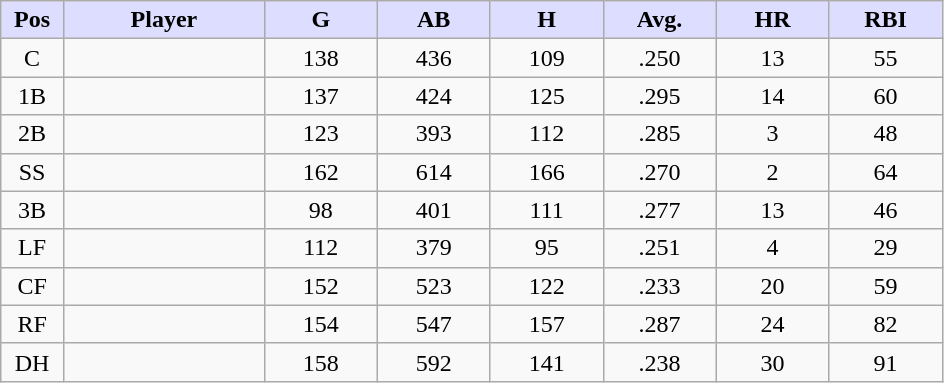<table class="wikitable sortable">
<tr>
<th style="background:#ddf; width:5%;">Pos</th>
<th style="background:#ddf; width:16%;">Player</th>
<th style="background:#ddf; width:9%;">G</th>
<th style="background:#ddf; width:9%;">AB</th>
<th style="background:#ddf; width:9%;">H</th>
<th style="background:#ddf; width:9%;">Avg.</th>
<th style="background:#ddf; width:9%;">HR</th>
<th style="background:#ddf; width:9%;">RBI</th>
</tr>
<tr align="center">
<td>C</td>
<td></td>
<td>138</td>
<td>436</td>
<td>109</td>
<td>.250</td>
<td>13</td>
<td>55</td>
</tr>
<tr align="center">
<td>1B</td>
<td></td>
<td>137</td>
<td>424</td>
<td>125</td>
<td>.295</td>
<td>14</td>
<td>60</td>
</tr>
<tr align="center">
<td>2B</td>
<td></td>
<td>123</td>
<td>393</td>
<td>112</td>
<td>.285</td>
<td>3</td>
<td>48</td>
</tr>
<tr align="center">
<td>SS</td>
<td></td>
<td>162</td>
<td>614</td>
<td>166</td>
<td>.270</td>
<td>2</td>
<td>64</td>
</tr>
<tr align="center">
<td>3B</td>
<td></td>
<td>98</td>
<td>401</td>
<td>111</td>
<td>.277</td>
<td>13</td>
<td>46</td>
</tr>
<tr align="center">
<td>LF</td>
<td></td>
<td>112</td>
<td>379</td>
<td>95</td>
<td>.251</td>
<td>4</td>
<td>29</td>
</tr>
<tr align="center">
<td>CF</td>
<td></td>
<td>152</td>
<td>523</td>
<td>122</td>
<td>.233</td>
<td>20</td>
<td>59</td>
</tr>
<tr align="center">
<td>RF</td>
<td></td>
<td>154</td>
<td>547</td>
<td>157</td>
<td>.287</td>
<td>24</td>
<td>82</td>
</tr>
<tr align="center">
<td>DH</td>
<td></td>
<td>158</td>
<td>592</td>
<td>141</td>
<td>.238</td>
<td>30</td>
<td>91</td>
</tr>
</table>
